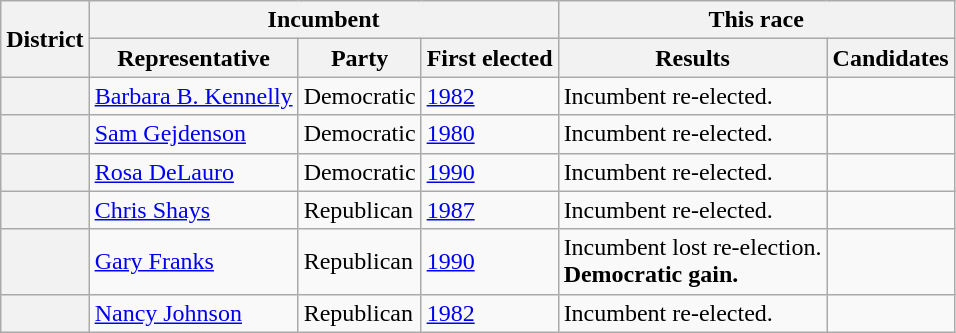<table class=wikitable>
<tr>
<th rowspan=2>District</th>
<th colspan=3>Incumbent</th>
<th colspan=2>This race</th>
</tr>
<tr>
<th>Representative</th>
<th>Party</th>
<th>First elected</th>
<th>Results</th>
<th>Candidates</th>
</tr>
<tr>
<th></th>
<td><a href='#'>Barbara B. Kennelly</a></td>
<td>Democratic</td>
<td><a href='#'>1982</a></td>
<td>Incumbent re-elected.</td>
<td nowrap></td>
</tr>
<tr>
<th></th>
<td><a href='#'>Sam Gejdenson</a></td>
<td>Democratic</td>
<td><a href='#'>1980</a></td>
<td>Incumbent re-elected.</td>
<td nowrap></td>
</tr>
<tr>
<th></th>
<td><a href='#'>Rosa DeLauro</a></td>
<td>Democratic</td>
<td><a href='#'>1990</a></td>
<td>Incumbent re-elected.</td>
<td nowrap></td>
</tr>
<tr>
<th></th>
<td><a href='#'>Chris Shays</a></td>
<td>Republican</td>
<td><a href='#'>1987</a></td>
<td>Incumbent re-elected.</td>
<td nowrap></td>
</tr>
<tr>
<th></th>
<td><a href='#'>Gary Franks</a></td>
<td>Republican</td>
<td><a href='#'>1990</a></td>
<td>Incumbent lost re-election.<br><strong>Democratic gain.</strong></td>
<td nowrap></td>
</tr>
<tr>
<th></th>
<td><a href='#'>Nancy Johnson</a></td>
<td>Republican</td>
<td><a href='#'>1982</a></td>
<td>Incumbent re-elected.</td>
<td nowrap></td>
</tr>
</table>
